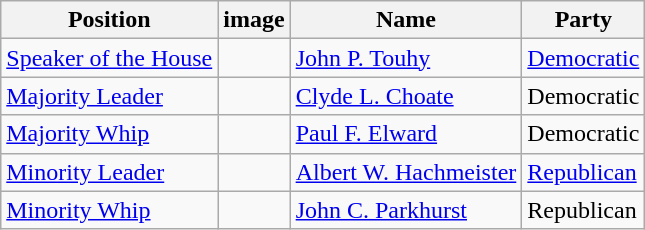<table class="wikitable">
<tr>
<th>Position</th>
<th>image</th>
<th>Name</th>
<th>Party</th>
</tr>
<tr>
<td><a href='#'>Speaker of the House</a></td>
<td></td>
<td><a href='#'>John P. Touhy</a></td>
<td><a href='#'>Democratic</a></td>
</tr>
<tr>
<td><a href='#'>Majority Leader</a></td>
<td></td>
<td><a href='#'>Clyde L. Choate</a></td>
<td>Democratic</td>
</tr>
<tr>
<td><a href='#'>Majority Whip</a></td>
<td></td>
<td><a href='#'>Paul F. Elward</a></td>
<td>Democratic</td>
</tr>
<tr>
<td><a href='#'>Minority Leader</a></td>
<td></td>
<td><a href='#'>Albert W. Hachmeister</a></td>
<td><a href='#'>Republican</a></td>
</tr>
<tr>
<td><a href='#'>Minority Whip</a></td>
<td></td>
<td><a href='#'>John C. Parkhurst</a></td>
<td>Republican</td>
</tr>
</table>
